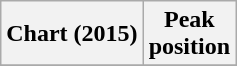<table class="wikitable plainrowheaders" style="text-align:center">
<tr>
<th scope="col">Chart (2015)</th>
<th scope="col">Peak<br>position</th>
</tr>
<tr>
</tr>
</table>
